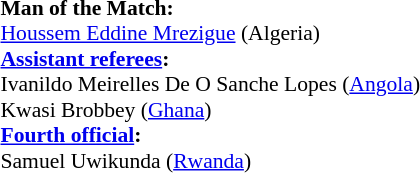<table style="width:100%; font-size:90%;">
<tr>
<td><br><strong>Man of the Match:</strong>
<br><a href='#'>Houssem Eddine Mrezigue</a> (Algeria)<br><strong><a href='#'>Assistant referees</a>:</strong>
<br>Ivanildo Meirelles De O Sanche Lopes (<a href='#'>Angola</a>)
<br>Kwasi Brobbey (<a href='#'>Ghana</a>)
<br><strong><a href='#'>Fourth official</a>:</strong>
<br>Samuel Uwikunda (<a href='#'>Rwanda</a>)</td>
</tr>
</table>
